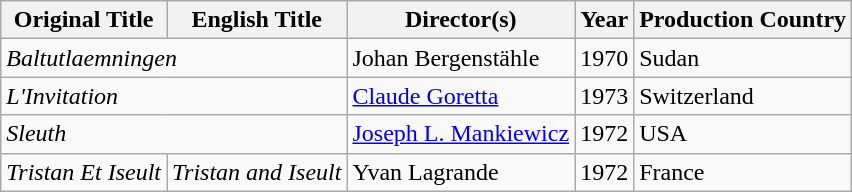<table class="wikitable sortable">
<tr>
<th>Original Title</th>
<th>English Title</th>
<th>Director(s)</th>
<th>Year</th>
<th>Production Country</th>
</tr>
<tr>
<td colspan="2"><em>Baltutlaemningen</em></td>
<td>Johan Bergenstähle</td>
<td>1970</td>
<td>Sudan</td>
</tr>
<tr>
<td colspan="2"><em>L'Invitation</em></td>
<td><a href='#'>Claude Goretta</a></td>
<td>1973</td>
<td>Switzerland</td>
</tr>
<tr>
<td colspan="2"><em>Sleuth</em></td>
<td><a href='#'>Joseph L. Mankiewicz</a></td>
<td>1972</td>
<td>USA</td>
</tr>
<tr>
<td><em>Tristan Et Iseult</em></td>
<td><em>Tristan and Iseult</em></td>
<td>Yvan Lagrande</td>
<td>1972</td>
<td>France</td>
</tr>
</table>
